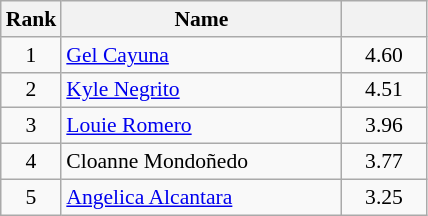<table class="wikitable" style="font-size:90%">
<tr>
<th width=30>Rank</th>
<th width=180>Name</th>
<th width=50></th>
</tr>
<tr>
<td style="text-align:center">1</td>
<td><a href='#'>Gel Cayuna</a></td>
<td style="text-align:center">4.60</td>
</tr>
<tr>
<td style="text-align:center">2</td>
<td><a href='#'>Kyle Negrito</a></td>
<td style="text-align:center">4.51</td>
</tr>
<tr>
<td style="text-align:center">3</td>
<td><a href='#'>Louie Romero</a></td>
<td style="text-align:center">3.96</td>
</tr>
<tr>
<td style="text-align:center">4</td>
<td>Cloanne Mondoñedo</td>
<td style="text-align:center">3.77</td>
</tr>
<tr>
<td style="text-align:center">5</td>
<td><a href='#'>Angelica Alcantara</a></td>
<td style="text-align:center">3.25</td>
</tr>
</table>
